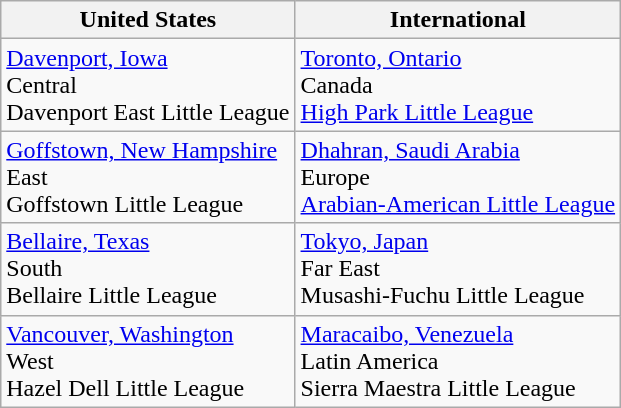<table class="wikitable">
<tr>
<th>United States</th>
<th>International</th>
</tr>
<tr>
<td> <a href='#'>Davenport, Iowa</a><br>Central<br>Davenport East Little League</td>
<td> <a href='#'>Toronto, Ontario</a><br>Canada<br><a href='#'>High Park Little League</a></td>
</tr>
<tr>
<td> <a href='#'>Goffstown, New Hampshire</a><br>East<br>Goffstown Little League</td>
<td> <a href='#'>Dhahran, Saudi Arabia</a><br>Europe<br><a href='#'>Arabian-American Little League</a></td>
</tr>
<tr>
<td> <a href='#'>Bellaire, Texas</a><br>South<br>Bellaire Little League</td>
<td> <a href='#'>Tokyo, Japan</a><br>Far East<br>Musashi-Fuchu Little League</td>
</tr>
<tr>
<td> <a href='#'>Vancouver, Washington</a><br>West<br>Hazel Dell Little League</td>
<td> <a href='#'>Maracaibo, Venezuela</a><br>Latin America<br>Sierra Maestra Little League</td>
</tr>
</table>
